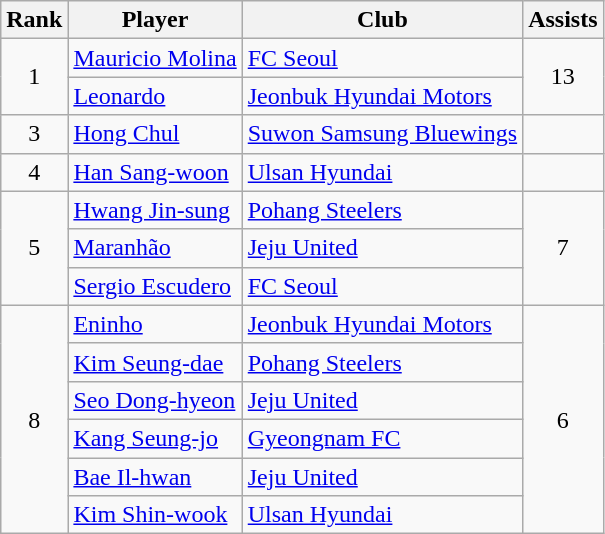<table class="wikitable">
<tr>
<th>Rank</th>
<th>Player</th>
<th>Club</th>
<th>Assists</th>
</tr>
<tr>
<td align="center" rowspan=2>1</td>
<td> <a href='#'>Mauricio Molina</a></td>
<td><a href='#'>FC Seoul</a></td>
<td align="center" rowspan="2">13</td>
</tr>
<tr>
<td> <a href='#'>Leonardo</a></td>
<td><a href='#'>Jeonbuk Hyundai Motors</a></td>
</tr>
<tr>
<td align="center" rowspan=1>3</td>
<td> <a href='#'>Hong Chul</a></td>
<td><a href='#'>Suwon Samsung Bluewings</a></td>
<td></td>
</tr>
<tr>
<td align="center" rowspan=1>4</td>
<td> <a href='#'>Han Sang-woon</a></td>
<td><a href='#'>Ulsan Hyundai</a></td>
<td></td>
</tr>
<tr>
<td align="center" rowspan=3>5</td>
<td> <a href='#'>Hwang Jin-sung</a></td>
<td><a href='#'>Pohang Steelers</a></td>
<td align="center" rowspan="3">7</td>
</tr>
<tr>
<td> <a href='#'>Maranhão</a></td>
<td><a href='#'>Jeju United</a></td>
</tr>
<tr>
<td> <a href='#'>Sergio Escudero</a></td>
<td><a href='#'>FC Seoul</a></td>
</tr>
<tr>
<td align="center" rowspan=6>8</td>
<td> <a href='#'>Eninho</a></td>
<td><a href='#'>Jeonbuk Hyundai Motors</a></td>
<td align="center" rowspan="6">6</td>
</tr>
<tr>
<td> <a href='#'>Kim Seung-dae</a></td>
<td><a href='#'>Pohang Steelers</a></td>
</tr>
<tr>
<td> <a href='#'>Seo Dong-hyeon</a></td>
<td><a href='#'>Jeju United</a></td>
</tr>
<tr>
<td> <a href='#'>Kang Seung-jo</a></td>
<td><a href='#'>Gyeongnam FC</a></td>
</tr>
<tr>
<td> <a href='#'>Bae Il-hwan</a></td>
<td><a href='#'>Jeju United</a></td>
</tr>
<tr>
<td> <a href='#'>Kim Shin-wook</a></td>
<td><a href='#'>Ulsan Hyundai</a></td>
</tr>
</table>
